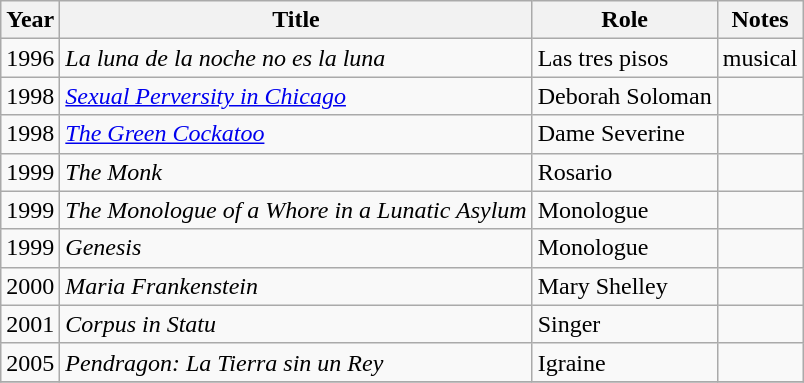<table class="wikitable sortable">
<tr>
<th>Year</th>
<th>Title</th>
<th>Role</th>
<th class="unsortable">Notes</th>
</tr>
<tr>
<td>1996</td>
<td><em>La luna de la noche no es la luna</em></td>
<td>Las tres pisos</td>
<td>musical</td>
</tr>
<tr>
<td>1998</td>
<td><em><a href='#'>Sexual Perversity in Chicago</a></em></td>
<td>Deborah Soloman</td>
<td></td>
</tr>
<tr>
<td>1998</td>
<td><em><a href='#'>The Green Cockatoo</a></em></td>
<td>Dame Severine</td>
<td></td>
</tr>
<tr>
<td>1999</td>
<td><em>The Monk</em></td>
<td>Rosario</td>
<td></td>
</tr>
<tr>
<td>1999</td>
<td><em>The Monologue of a Whore in a Lunatic Asylum</em></td>
<td>Monologue</td>
<td></td>
</tr>
<tr>
<td>1999</td>
<td><em>Genesis</em></td>
<td>Monologue</td>
<td></td>
</tr>
<tr>
<td>2000</td>
<td><em>Maria Frankenstein</em></td>
<td>Mary Shelley</td>
<td></td>
</tr>
<tr>
<td>2001</td>
<td><em>Corpus in Statu</em></td>
<td>Singer</td>
<td></td>
</tr>
<tr>
<td>2005</td>
<td><em>Pendragon: La Tierra sin un Rey</em></td>
<td>Igraine</td>
<td></td>
</tr>
<tr>
</tr>
</table>
